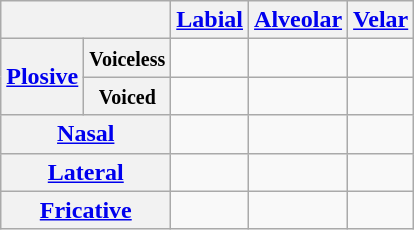<table class=wikitable style=text-align:center>
<tr>
<th colspan=2></th>
<th><a href='#'>Labial</a></th>
<th><a href='#'>Alveolar</a></th>
<th><a href='#'>Velar</a></th>
</tr>
<tr>
<th rowspan=2><a href='#'>Plosive</a></th>
<th><small>Voiceless</small></th>
<td></td>
<td></td>
<td></td>
</tr>
<tr>
<th><small>Voiced</small></th>
<td></td>
<td></td>
<td></td>
</tr>
<tr>
<th colspan=2><a href='#'>Nasal</a></th>
<td></td>
<td></td>
<td></td>
</tr>
<tr>
<th colspan=2><a href='#'>Lateral</a></th>
<td></td>
<td></td>
<td></td>
</tr>
<tr>
<th colspan=2><a href='#'>Fricative</a></th>
<td></td>
<td></td>
<td></td>
</tr>
</table>
